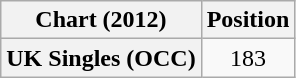<table class="wikitable plainrowheaders" style="text-align:center">
<tr>
<th>Chart (2012)</th>
<th>Position</th>
</tr>
<tr>
<th scope="row">UK Singles (OCC)</th>
<td>183</td>
</tr>
</table>
